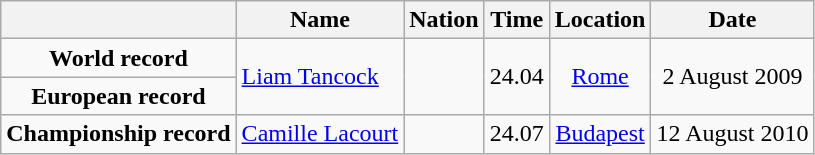<table class=wikitable style=text-align:center>
<tr>
<th></th>
<th>Name</th>
<th>Nation</th>
<th>Time</th>
<th>Location</th>
<th>Date</th>
</tr>
<tr>
<td><strong>World record</strong></td>
<td align=left rowspan=2><a href='#'>Liam Tancock</a></td>
<td align=left rowspan=2></td>
<td align=left rowspan=2>24.04</td>
<td rowspan=2><a href='#'>Rome</a></td>
<td rowspan=2>2 August 2009</td>
</tr>
<tr>
<td><strong>European record</strong></td>
</tr>
<tr>
<td><strong>Championship record</strong></td>
<td align=left><a href='#'>Camille Lacourt</a></td>
<td align=left></td>
<td align=left>24.07</td>
<td><a href='#'>Budapest</a></td>
<td>12 August 2010</td>
</tr>
</table>
